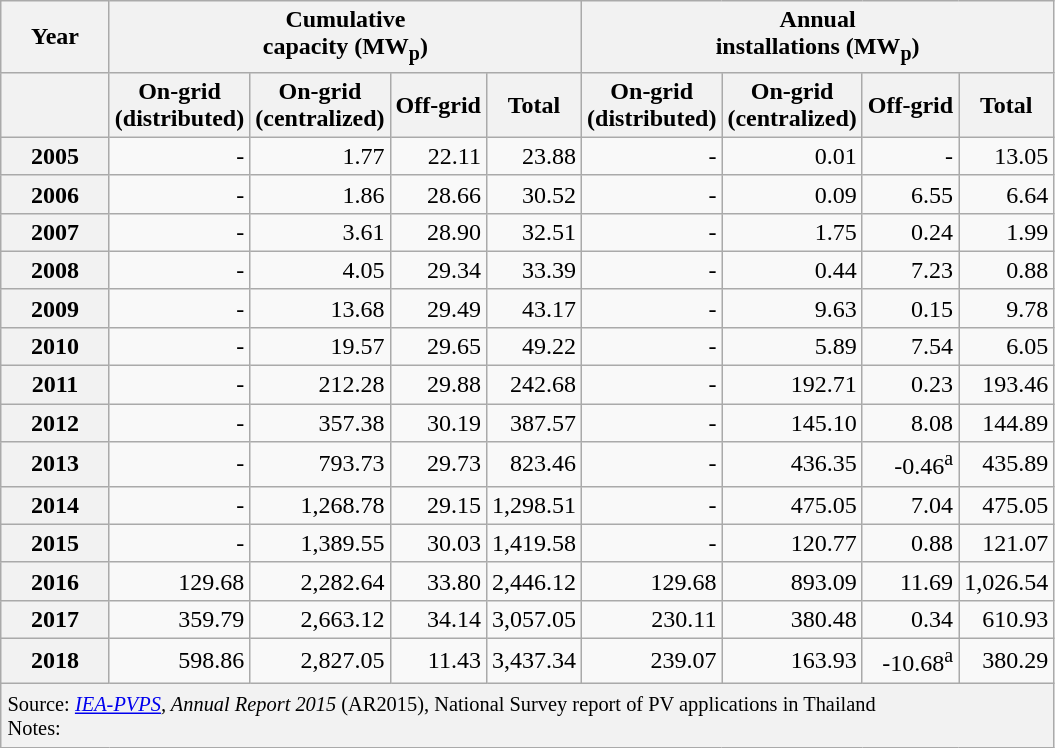<table class="wikitable floatleft" style="text-align: right;">
<tr>
<th width=65>Year</th>
<th colspan="4">Cumulative<br>capacity (MW<sub>p</sub>)</th>
<th colspan="4">Annual<br>installations (MW<sub>p</sub>)</th>
</tr>
<tr>
<th> </th>
<th>On-grid<br>(distributed)</th>
<th>On-grid<br>(centralized)</th>
<th>Off-grid</th>
<th>Total</th>
<th>On-grid<br>(distributed)</th>
<th>On-grid<br>(centralized)</th>
<th>Off-grid</th>
<th>Total</th>
</tr>
<tr>
<th>2005</th>
<td>-</td>
<td>1.77</td>
<td>22.11</td>
<td>23.88</td>
<td>-</td>
<td>0.01</td>
<td>-</td>
<td>13.05</td>
</tr>
<tr>
<th>2006</th>
<td>-</td>
<td>1.86</td>
<td>28.66</td>
<td>30.52</td>
<td>-</td>
<td>0.09</td>
<td>6.55</td>
<td>6.64</td>
</tr>
<tr>
<th>2007</th>
<td>-</td>
<td>3.61</td>
<td>28.90</td>
<td>32.51</td>
<td>-</td>
<td>1.75</td>
<td>0.24</td>
<td>1.99</td>
</tr>
<tr>
<th>2008</th>
<td>-</td>
<td>4.05</td>
<td>29.34</td>
<td>33.39</td>
<td>-</td>
<td>0.44</td>
<td>7.23</td>
<td>0.88</td>
</tr>
<tr>
<th>2009</th>
<td>-</td>
<td>13.68</td>
<td>29.49</td>
<td>43.17</td>
<td>-</td>
<td>9.63</td>
<td>0.15</td>
<td>9.78</td>
</tr>
<tr>
<th>2010</th>
<td>-</td>
<td>19.57</td>
<td>29.65</td>
<td>49.22</td>
<td>-</td>
<td>5.89</td>
<td>7.54</td>
<td>6.05</td>
</tr>
<tr>
<th>2011</th>
<td>-</td>
<td>212.28</td>
<td>29.88</td>
<td>242.68</td>
<td>-</td>
<td>192.71</td>
<td>0.23</td>
<td>193.46</td>
</tr>
<tr>
<th>2012</th>
<td>-</td>
<td>357.38</td>
<td>30.19</td>
<td>387.57</td>
<td>-</td>
<td>145.10</td>
<td>8.08</td>
<td>144.89</td>
</tr>
<tr>
<th>2013</th>
<td>-</td>
<td>793.73</td>
<td>29.73</td>
<td>823.46</td>
<td>-</td>
<td>436.35</td>
<td>-0.46<sup>a</sup></td>
<td>435.89</td>
</tr>
<tr>
<th>2014</th>
<td>-</td>
<td>1,268.78</td>
<td>29.15</td>
<td>1,298.51</td>
<td>-</td>
<td>475.05</td>
<td>7.04</td>
<td>475.05</td>
</tr>
<tr>
<th>2015</th>
<td>-</td>
<td>1,389.55</td>
<td>30.03</td>
<td>1,419.58</td>
<td>-</td>
<td>120.77</td>
<td>0.88</td>
<td>121.07</td>
</tr>
<tr>
<th>2016</th>
<td>129.68</td>
<td>2,282.64</td>
<td>33.80</td>
<td>2,446.12</td>
<td>129.68</td>
<td>893.09</td>
<td>11.69</td>
<td>1,026.54</td>
</tr>
<tr>
<th>2017</th>
<td>359.79</td>
<td>2,663.12</td>
<td>34.14</td>
<td>3,057.05</td>
<td>230.11</td>
<td>380.48</td>
<td>0.34</td>
<td>610.93</td>
</tr>
<tr>
<th>2018</th>
<td>598.86</td>
<td>2,827.05</td>
<td>11.43</td>
<td>3,437.34</td>
<td>239.07</td>
<td>163.93</td>
<td>-10.68<sup>a</sup></td>
<td>380.29</td>
</tr>
<tr>
<th colspan="9" style="font-size: 0.85em; font-weight: normal; text-align: left; padding: 6px 2px 4px 4px;">Source: <em><a href='#'>IEA-PVPS</a>, Annual Report 2015</em> (AR2015), National Survey report of PV applications in Thailand <br>Notes:<br></th>
</tr>
</table>
